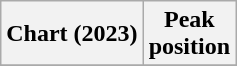<table class="wikitable sortable plainrowheaders">
<tr>
<th scope="col">Chart (2023)</th>
<th scope="col">Peak<br>position</th>
</tr>
<tr>
</tr>
</table>
